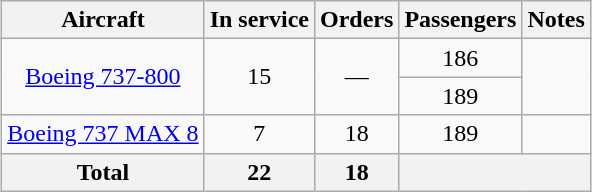<table class="wikitable" style="margin:0.5em auto; text-align:center">
<tr>
<th>Aircraft</th>
<th>In service</th>
<th>Orders</th>
<th>Passengers</th>
<th>Notes</th>
</tr>
<tr>
<td rowspan="2"><a href='#'>Boeing 737-800</a></td>
<td rowspan="2">15</td>
<td rowspan="2">—</td>
<td>186</td>
<td rowspan="2"></td>
</tr>
<tr>
<td>189</td>
</tr>
<tr>
<td><a href='#'>Boeing 737 MAX 8</a></td>
<td>7</td>
<td>18</td>
<td>189</td>
<td></td>
</tr>
<tr>
<th>Total</th>
<th>22</th>
<th>18</th>
<th colspan="2"></th>
</tr>
</table>
